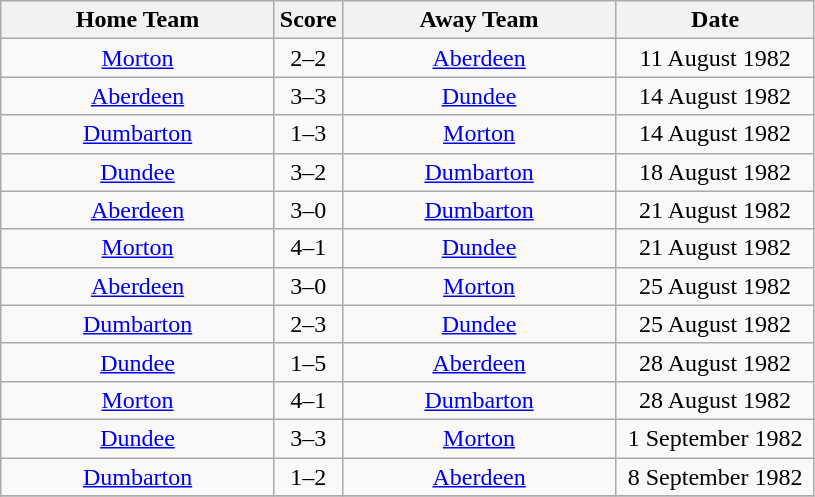<table class="wikitable" style="text-align:center;">
<tr>
<th width=175>Home Team</th>
<th width=20>Score</th>
<th width=175>Away Team</th>
<th width= 125>Date</th>
</tr>
<tr>
<td><a href='#'>Morton</a></td>
<td>2–2</td>
<td><a href='#'>Aberdeen</a></td>
<td>11 August 1982</td>
</tr>
<tr>
<td><a href='#'>Aberdeen</a></td>
<td>3–3</td>
<td><a href='#'>Dundee</a></td>
<td>14 August 1982</td>
</tr>
<tr>
<td><a href='#'>Dumbarton</a></td>
<td>1–3</td>
<td><a href='#'>Morton</a></td>
<td>14 August 1982</td>
</tr>
<tr>
<td><a href='#'>Dundee</a></td>
<td>3–2</td>
<td><a href='#'>Dumbarton</a></td>
<td>18 August 1982</td>
</tr>
<tr>
<td><a href='#'>Aberdeen</a></td>
<td>3–0</td>
<td><a href='#'>Dumbarton</a></td>
<td>21 August 1982</td>
</tr>
<tr>
<td><a href='#'>Morton</a></td>
<td>4–1</td>
<td><a href='#'>Dundee</a></td>
<td>21 August 1982</td>
</tr>
<tr>
<td><a href='#'>Aberdeen</a></td>
<td>3–0</td>
<td><a href='#'>Morton</a></td>
<td>25 August 1982</td>
</tr>
<tr>
<td><a href='#'>Dumbarton</a></td>
<td>2–3</td>
<td><a href='#'>Dundee</a></td>
<td>25 August 1982</td>
</tr>
<tr>
<td><a href='#'>Dundee</a></td>
<td>1–5</td>
<td><a href='#'>Aberdeen</a></td>
<td>28 August 1982</td>
</tr>
<tr>
<td><a href='#'>Morton</a></td>
<td>4–1</td>
<td><a href='#'>Dumbarton</a></td>
<td>28 August 1982</td>
</tr>
<tr>
<td><a href='#'>Dundee</a></td>
<td>3–3</td>
<td><a href='#'>Morton</a></td>
<td>1 September 1982</td>
</tr>
<tr>
<td><a href='#'>Dumbarton</a></td>
<td>1–2</td>
<td><a href='#'>Aberdeen</a></td>
<td>8 September 1982</td>
</tr>
<tr>
</tr>
</table>
